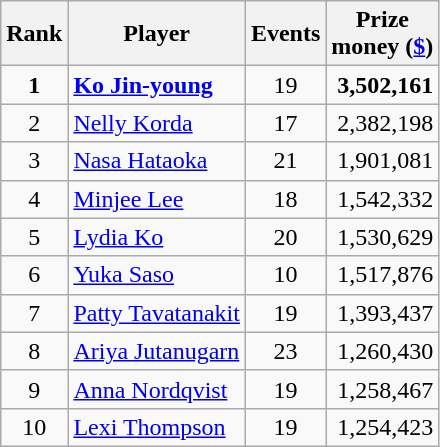<table class=wikitable>
<tr>
<th>Rank</th>
<th>Player</th>
<th>Events</th>
<th>Prize <br>money (<a href='#'>$</a>)</th>
</tr>
<tr>
<td align=center><strong>1</strong></td>
<td> <strong><a href='#'>Ko Jin-young</a></strong></td>
<td align=center>19</td>
<td align=right><strong>3,502,161</strong></td>
</tr>
<tr>
<td align=center>2</td>
<td> <a href='#'>Nelly Korda</a></td>
<td align=center>17</td>
<td align=right>2,382,198</td>
</tr>
<tr>
<td align=center>3</td>
<td> <a href='#'>Nasa Hataoka</a></td>
<td align=center>21</td>
<td align=right>1,901,081</td>
</tr>
<tr>
<td align=center>4</td>
<td> <a href='#'>Minjee Lee</a></td>
<td align=center>18</td>
<td align=right>1,542,332</td>
</tr>
<tr>
<td align=center>5</td>
<td> <a href='#'>Lydia Ko</a></td>
<td align=center>20</td>
<td align=right>1,530,629</td>
</tr>
<tr>
<td align=center>6</td>
<td> <a href='#'>Yuka Saso</a></td>
<td align=center>10</td>
<td align=right>1,517,876</td>
</tr>
<tr>
<td align=center>7</td>
<td> <a href='#'>Patty Tavatanakit</a></td>
<td align=center>19</td>
<td align=right>1,393,437</td>
</tr>
<tr>
<td align=center>8</td>
<td> <a href='#'>Ariya Jutanugarn</a></td>
<td align=center>23</td>
<td align=right>1,260,430</td>
</tr>
<tr>
<td align=center>9</td>
<td> <a href='#'>Anna Nordqvist</a></td>
<td align=center>19</td>
<td align=right>1,258,467</td>
</tr>
<tr>
<td align=center>10</td>
<td> <a href='#'>Lexi Thompson</a></td>
<td align=center>19</td>
<td align=right>1,254,423</td>
</tr>
</table>
